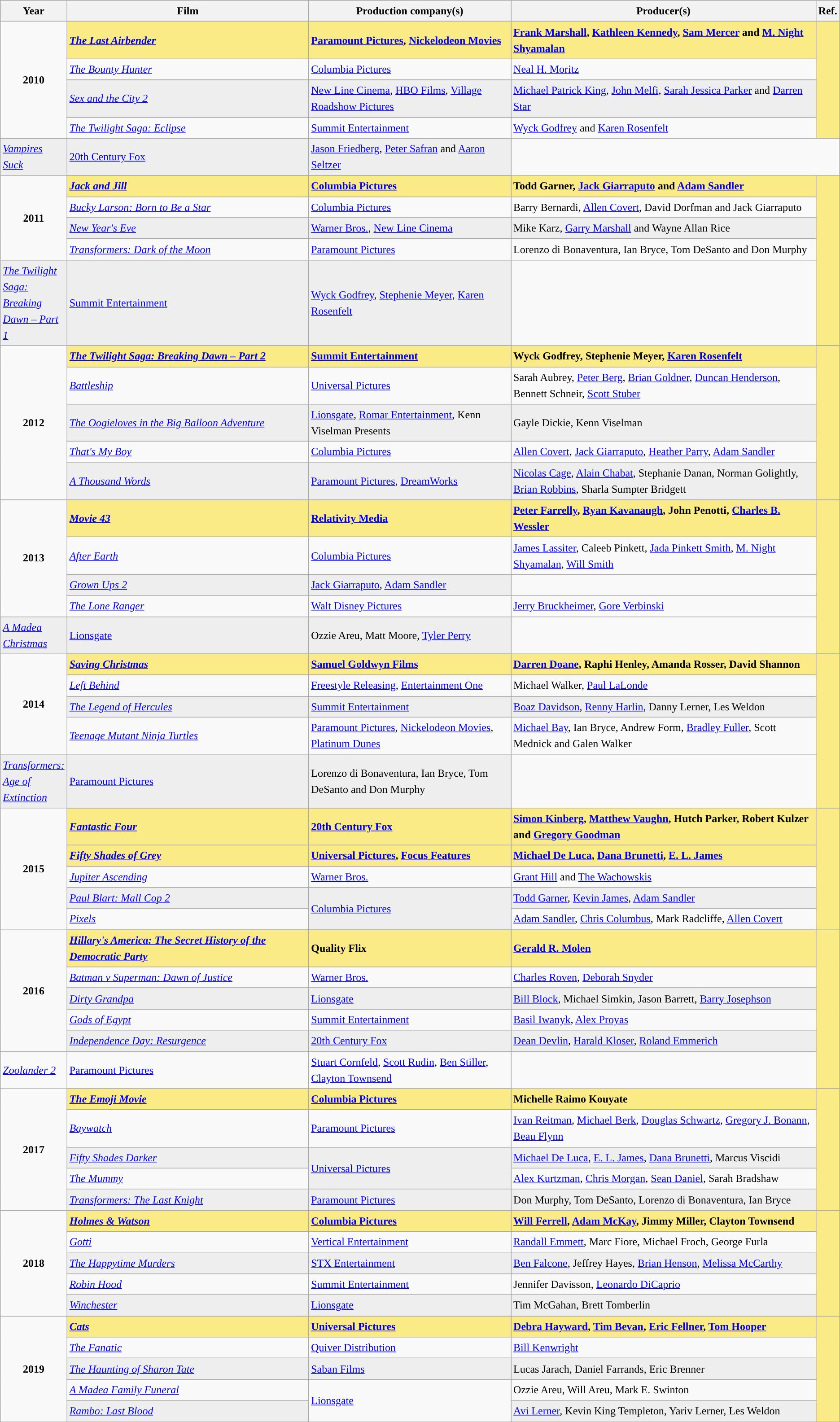<table class="wikitable sortable" style="font-size:1.00em; line-height:1.5em;">
<tr bgcolor="#bebebe">
<th style="width:7%;">Year</th>
<th style="width:30%;">Film</th>
<th style="width:25%;">Production company(s)</th>
<th style="width:40%;">Producer(s)</th>
<th style="width:10%;">Ref.</th>
</tr>
<tr>
<td rowspan=6 style="text-align:center"><strong>2010</strong><br></td>
</tr>
<tr style="background:#FAEB86">
<td><strong><em><a href='#'>The Last Airbender</a></em></strong></td>
<td><strong><a href='#'>Paramount Pictures</a>, <a href='#'>Nickelodeon Movies</a></strong></td>
<td><strong><a href='#'>Frank Marshall</a>, <a href='#'>Kathleen Kennedy</a>, <a href='#'>Sam Mercer</a> and <a href='#'>M. Night Shyamalan</a></strong></td>
<td rowspan=6></td>
</tr>
<tr>
<td><em><a href='#'>The Bounty Hunter</a></em></td>
<td><a href='#'>Columbia Pictures</a></td>
<td><a href='#'>Neal H. Moritz</a></td>
</tr>
<tr>
</tr>
<tr style="background:#eee;">
<td><em><a href='#'>Sex and the City 2</a></em></td>
<td><a href='#'>New Line Cinema</a>, <a href='#'>HBO Films</a>, <a href='#'>Village Roadshow Pictures</a></td>
<td><a href='#'>Michael Patrick King</a>, <a href='#'>John Melfi</a>, <a href='#'>Sarah Jessica Parker</a> and <a href='#'>Darren Star</a></td>
</tr>
<tr>
<td><em><a href='#'>The Twilight Saga: Eclipse</a></em></td>
<td><a href='#'>Summit Entertainment</a></td>
<td><a href='#'>Wyck Godfrey</a> and <a href='#'>Karen Rosenfelt</a></td>
</tr>
<tr>
</tr>
<tr style="background:#eee;">
<td><em><a href='#'>Vampires Suck</a></em></td>
<td><a href='#'>20th Century Fox</a></td>
<td><a href='#'>Jason Friedberg</a>, <a href='#'>Peter Safran</a> and <a href='#'>Aaron Seltzer</a></td>
</tr>
<tr>
<td rowspan=6 style="text-align:center"><strong>2011</strong><br></td>
</tr>
<tr style="background:#FAEB86">
<td><strong><em><a href='#'>Jack and Jill</a></em></strong></td>
<td><strong><a href='#'>Columbia Pictures</a></strong></td>
<td><strong>Todd Garner, <a href='#'>Jack Giarraputo</a> and <a href='#'>Adam Sandler</a></strong></td>
<td rowspan=6></td>
</tr>
<tr>
<td><em><a href='#'>Bucky Larson: Born to Be a Star</a></em></td>
<td><a href='#'>Columbia Pictures</a></td>
<td>Barry Bernardi, <a href='#'>Allen Covert</a>, David Dorfman and Jack Giarraputo</td>
</tr>
<tr>
</tr>
<tr style="background:#eee;">
<td><em><a href='#'>New Year's Eve</a></em></td>
<td><a href='#'>Warner Bros.</a>, <a href='#'>New Line Cinema</a></td>
<td>Mike Karz, <a href='#'>Garry Marshall</a> and Wayne Allan Rice</td>
</tr>
<tr>
<td><em><a href='#'>Transformers: Dark of the Moon</a></em></td>
<td><a href='#'>Paramount Pictures</a></td>
<td>Lorenzo di Bonaventura, Ian Bryce, Tom DeSanto and Don Murphy</td>
</tr>
<tr style="background:#eee;">
<td><em><a href='#'>The Twilight Saga: Breaking Dawn – Part 1</a></em></td>
<td><a href='#'>Summit Entertainment</a></td>
<td><a href='#'>Wyck Godfrey</a>, <a href='#'>Stephenie Meyer</a>, <a href='#'>Karen Rosenfelt</a></td>
</tr>
<tr>
<td rowspan=6 style="text-align:center"><strong>2012</strong><br></td>
</tr>
<tr style="background:#FAEB86">
<td><strong><em><a href='#'>The Twilight Saga: Breaking Dawn – Part 2</a></em></strong></td>
<td><strong><a href='#'>Summit Entertainment</a></strong></td>
<td><strong>Wyck Godfrey, Stephenie Meyer, <a href='#'>Karen Rosenfelt</a></strong></td>
<td rowspan=5></td>
</tr>
<tr>
<td><em><a href='#'>Battleship</a></em></td>
<td><a href='#'>Universal Pictures</a></td>
<td>Sarah Aubrey, <a href='#'>Peter Berg</a>, <a href='#'>Brian Goldner</a>, <a href='#'>Duncan Henderson</a>, Bennett Schneir, <a href='#'>Scott Stuber</a></td>
</tr>
<tr style="background:#eee;">
<td><em><a href='#'>The Oogieloves in the Big Balloon Adventure</a></em></td>
<td><a href='#'>Lionsgate</a>, <a href='#'>Romar Entertainment</a>, Kenn Viselman Presents</td>
<td>Gayle Dickie, Kenn Viselman</td>
</tr>
<tr>
<td><em><a href='#'>That's My Boy</a></em></td>
<td><a href='#'>Columbia Pictures</a></td>
<td><a href='#'>Allen Covert</a>, <a href='#'>Jack Giarraputo</a>, <a href='#'>Heather Parry</a>, <a href='#'>Adam Sandler</a></td>
</tr>
<tr style="background:#eee;">
<td><em><a href='#'>A Thousand Words</a></em></td>
<td><a href='#'>Paramount Pictures</a>, <a href='#'>DreamWorks</a></td>
<td><a href='#'>Nicolas Cage</a>, <a href='#'>Alain Chabat</a>, Stephanie Danan, Norman Golightly, <a href='#'>Brian Robbins</a>, Sharla Sumpter Bridgett</td>
</tr>
<tr>
<td rowspan=6 style="text-align:center"><strong>2013</strong><br></td>
</tr>
<tr style="background:#FAEB86">
<td><strong><em><a href='#'>Movie 43</a></em></strong></td>
<td><strong><a href='#'>Relativity Media</a></strong></td>
<td><strong><a href='#'>Peter Farrelly</a>, <a href='#'>Ryan Kavanaugh</a>, John Penotti, <a href='#'>Charles B. Wessler</a></strong></td>
<td rowspan=6></td>
</tr>
<tr>
<td><em><a href='#'>After Earth</a></em></td>
<td rowspan="2"><a href='#'>Columbia Pictures</a></td>
<td><a href='#'>James Lassiter</a>, Caleeb Pinkett, <a href='#'>Jada Pinkett Smith</a>, <a href='#'>M. Night Shyamalan</a>, <a href='#'>Will Smith</a></td>
</tr>
<tr>
</tr>
<tr style="background:#eee;">
<td><em><a href='#'>Grown Ups 2</a></em></td>
<td><a href='#'>Jack Giarraputo</a>, <a href='#'>Adam Sandler</a></td>
</tr>
<tr>
<td><em><a href='#'>The Lone Ranger</a></em></td>
<td><a href='#'>Walt Disney Pictures</a></td>
<td><a href='#'>Jerry Bruckheimer</a>, <a href='#'>Gore Verbinski</a></td>
</tr>
<tr style="background:#eee;">
<td><em><a href='#'>A Madea Christmas</a></em></td>
<td><a href='#'>Lionsgate</a></td>
<td>Ozzie Areu, Matt Moore, <a href='#'>Tyler Perry</a></td>
</tr>
<tr>
<td rowspan=6 style="text-align:center"><strong>2014</strong><br></td>
</tr>
<tr style="background:#FAEB86">
<td><strong><em><a href='#'>Saving Christmas</a></em></strong></td>
<td><strong><a href='#'>Samuel Goldwyn Films</a></strong></td>
<td><strong><a href='#'>Darren Doane</a>, Raphi Henley, Amanda Rosser, David Shannon</strong></td>
<td rowspan=6></td>
</tr>
<tr>
<td><em><a href='#'>Left Behind</a></em></td>
<td><a href='#'>Freestyle Releasing</a>, <a href='#'>Entertainment One</a></td>
<td>Michael Walker, <a href='#'>Paul LaLonde</a></td>
</tr>
<tr>
</tr>
<tr style="background:#eee;">
<td><em><a href='#'>The Legend of Hercules</a></em></td>
<td><a href='#'>Summit Entertainment</a></td>
<td><a href='#'>Boaz Davidson</a>, <a href='#'>Renny Harlin</a>, Danny Lerner, Les Weldon</td>
</tr>
<tr>
<td><em><a href='#'>Teenage Mutant Ninja Turtles</a></em></td>
<td><a href='#'>Paramount Pictures</a>, <a href='#'>Nickelodeon Movies</a>, <a href='#'>Platinum Dunes</a></td>
<td><a href='#'>Michael Bay</a>, Ian Bryce, Andrew Form, <a href='#'>Bradley Fuller</a>, Scott Mednick and Galen Walker</td>
</tr>
<tr style="background:#eee;">
<td><em><a href='#'>Transformers: Age of Extinction</a></em></td>
<td><a href='#'>Paramount Pictures</a></td>
<td>Lorenzo di Bonaventura, Ian Bryce, Tom DeSanto and Don Murphy</td>
</tr>
<tr>
<td rowspan=6 style="text-align:center"><strong>2015</strong><br></td>
</tr>
<tr style="background:#FAEB86">
<td><strong><em><a href='#'>Fantastic Four</a></em></strong></td>
<td><strong><a href='#'>20th Century Fox</a></strong></td>
<td><strong><a href='#'>Simon Kinberg</a>, <a href='#'>Matthew Vaughn</a>, Hutch Parker, Robert Kulzer and <a href='#'>Gregory Goodman</a></strong></td>
<td rowspan=6></td>
</tr>
<tr style="background:#FAEB86">
<td><strong><em><a href='#'>Fifty Shades of Grey</a></em></strong></td>
<td><strong><a href='#'>Universal Pictures</a>, <a href='#'>Focus Features</a></strong></td>
<td><strong><a href='#'>Michael De Luca</a>, <a href='#'>Dana Brunetti</a>, <a href='#'>E. L. James</a></strong></td>
</tr>
<tr>
<td><em><a href='#'>Jupiter Ascending</a></em></td>
<td><a href='#'>Warner Bros.</a></td>
<td><a href='#'>Grant Hill</a> and <a href='#'>The Wachowskis</a></td>
</tr>
<tr style="background:#eee;">
<td><em><a href='#'>Paul Blart: Mall Cop 2</a></em></td>
<td rowspan="2"><a href='#'>Columbia Pictures</a></td>
<td><a href='#'>Todd Garner</a>, <a href='#'>Kevin James</a>, <a href='#'>Adam Sandler</a></td>
</tr>
<tr>
<td><em><a href='#'>Pixels</a></em></td>
<td><a href='#'>Adam Sandler</a>, <a href='#'>Chris Columbus</a>, Mark Radcliffe, <a href='#'>Allen Covert</a></td>
</tr>
<tr>
<td rowspan=7 style="text-align:center"><strong>2016</strong><br></td>
</tr>
<tr style="background:#FAEB86">
<td><strong><em><a href='#'>Hillary's America: The Secret History of the Democratic Party</a></em></strong></td>
<td><strong>Quality Flix</strong></td>
<td><strong><a href='#'>Gerald R. Molen</a></strong></td>
<td rowspan=7></td>
</tr>
<tr>
<td><em><a href='#'>Batman v Superman: Dawn of Justice</a></em></td>
<td><a href='#'>Warner Bros.</a></td>
<td><a href='#'>Charles Roven</a>, <a href='#'>Deborah Snyder</a></td>
</tr>
<tr>
</tr>
<tr style="background:#eee;">
<td><em><a href='#'>Dirty Grandpa</a></em></td>
<td><a href='#'>Lionsgate</a></td>
<td><a href='#'>Bill Block</a>, Michael Simkin, Jason Barrett, <a href='#'>Barry Josephson</a></td>
</tr>
<tr>
<td><em><a href='#'>Gods of Egypt</a></em></td>
<td><a href='#'>Summit Entertainment</a></td>
<td><a href='#'>Basil Iwanyk</a>, <a href='#'>Alex Proyas</a></td>
</tr>
<tr style="background:#eee;">
<td><em><a href='#'>Independence Day: Resurgence</a></em></td>
<td><a href='#'>20th Century Fox</a></td>
<td><a href='#'>Dean Devlin</a>, <a href='#'>Harald Kloser</a>, <a href='#'>Roland Emmerich</a></td>
</tr>
<tr>
<td><em><a href='#'>Zoolander 2</a></em></td>
<td><a href='#'>Paramount Pictures</a></td>
<td><a href='#'>Stuart Cornfeld</a>, <a href='#'>Scott Rudin</a>, <a href='#'>Ben Stiller</a>, <a href='#'>Clayton Townsend</a></td>
</tr>
<tr>
<td rowspan=6 style="text-align:center"><strong>2017</strong><br></td>
</tr>
<tr style="background:#FAEB86">
<td><strong><em><a href='#'>The Emoji Movie</a></em></strong></td>
<td><strong><a href='#'>Columbia Pictures</a></strong></td>
<td><strong>Michelle Raimo Kouyate</strong></td>
<td rowspan=6></td>
</tr>
<tr>
<td><em><a href='#'>Baywatch</a></em></td>
<td><a href='#'>Paramount Pictures</a></td>
<td><a href='#'>Ivan Reitman</a>, <a href='#'>Michael Berk</a>, <a href='#'>Douglas Schwartz</a>, <a href='#'>Gregory J. Bonann</a>, <a href='#'>Beau Flynn</a></td>
</tr>
<tr style="background:#eee;">
<td><em><a href='#'>Fifty Shades Darker</a></em></td>
<td rowspan="2"><a href='#'>Universal Pictures</a></td>
<td><a href='#'>Michael De Luca</a>, <a href='#'>E. L. James</a>, <a href='#'>Dana Brunetti</a>, Marcus Viscidi</td>
</tr>
<tr>
<td><em><a href='#'>The Mummy</a></em></td>
<td><a href='#'>Alex Kurtzman</a>, <a href='#'>Chris Morgan</a>, <a href='#'>Sean Daniel</a>, Sarah Bradshaw</td>
</tr>
<tr style="background:#eee;">
<td><em><a href='#'>Transformers: The Last Knight</a></em></td>
<td><a href='#'>Paramount Pictures</a></td>
<td>Don Murphy, Tom DeSanto, Lorenzo di Bonaventura, Ian Bryce</td>
</tr>
<tr>
<td rowspan=6 style="text-align:center"><strong>2018</strong><br></td>
</tr>
<tr style="background:#FAEB86">
<td><strong><em><a href='#'>Holmes & Watson</a></em></strong></td>
<td><strong><a href='#'>Columbia Pictures</a></strong></td>
<td><strong><a href='#'>Will Ferrell</a>, <a href='#'>Adam McKay</a>, Jimmy Miller, Clayton Townsend</strong></td>
<td rowspan=6></td>
</tr>
<tr>
<td><em><a href='#'>Gotti</a></em></td>
<td><a href='#'>Vertical Entertainment</a></td>
<td><a href='#'>Randall Emmett</a>, Marc Fiore, Michael Froch, George Furla</td>
</tr>
<tr style="background:#eee;">
<td><em><a href='#'>The Happytime Murders</a></em></td>
<td><a href='#'>STX Entertainment</a></td>
<td><a href='#'>Ben Falcone</a>, Jeffrey Hayes, <a href='#'>Brian Henson</a>, <a href='#'>Melissa McCarthy</a></td>
</tr>
<tr>
<td><em><a href='#'>Robin Hood</a></em></td>
<td><a href='#'>Summit Entertainment</a></td>
<td>Jennifer Davisson, <a href='#'>Leonardo DiCaprio</a></td>
</tr>
<tr style="background:#eee;">
<td><em><a href='#'>Winchester</a></em></td>
<td><a href='#'>Lionsgate</a></td>
<td>Tim McGahan, Brett Tomberlin</td>
</tr>
<tr>
<td rowspan=6 style="text-align:center"><strong>2019</strong><br></td>
</tr>
<tr style="background:#FAEB86">
<td><strong><em><a href='#'>Cats</a></em></strong></td>
<td><strong><a href='#'>Universal Pictures</a></strong></td>
<td><strong><a href='#'>Debra Hayward</a>, <a href='#'>Tim Bevan</a>, <a href='#'>Eric Fellner</a>, <a href='#'>Tom Hooper</a></strong></td>
<td rowspan=6></td>
</tr>
<tr>
<td><em><a href='#'>The Fanatic</a></em></td>
<td><a href='#'>Quiver Distribution</a></td>
<td><a href='#'>Bill Kenwright</a></td>
</tr>
<tr style="background:#eee;">
<td><em><a href='#'>The Haunting of Sharon Tate</a></em></td>
<td><a href='#'>Saban Films</a></td>
<td>Lucas Jarach, Daniel Farrands, Eric Brenner</td>
</tr>
<tr>
<td><em><a href='#'>A Madea Family Funeral</a></em></td>
<td rowspan="2"><a href='#'>Lionsgate</a></td>
<td>Ozzie Areu, Will Areu, Mark E. Swinton</td>
</tr>
<tr style="background:#eee;">
<td><em><a href='#'>Rambo: Last Blood</a></em></td>
<td><a href='#'>Avi Lerner</a>, Kevin King Templeton, Yariv Lerner, Les Weldon</td>
</tr>
</table>
